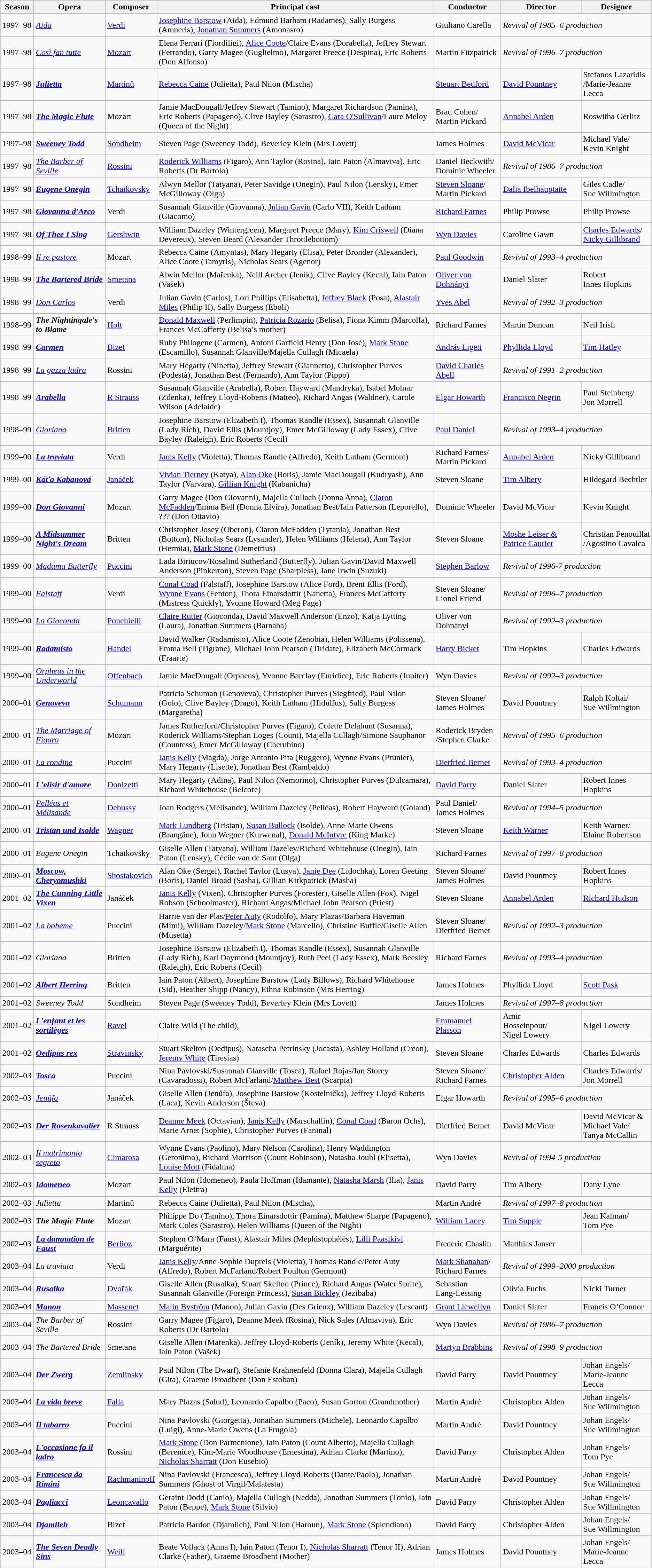<table class="wikitable sortable">
<tr>
<th width="57">Season</th>
<th>Opera</th>
<th>Composer</th>
<th>Principal cast</th>
<th>Conductor</th>
<th>Director</th>
<th>Designer</th>
</tr>
<tr>
<td>1997–98</td>
<td><em><a href='#'>Aida</a></em></td>
<td> <a href='#'>Verdi</a></td>
<td> <a href='#'>Josephine Barstow</a> (Aida), Edmund Barham (Radames), Sally Burgess (Amneris), <a href='#'>Jonathan Summers</a> (Amonasro)</td>
<td> Giuliano Carella</td>
<td colspan="2"> <em>Revival of 1985–6 production</em></td>
</tr>
<tr>
<td>1997–98</td>
<td><em><a href='#'>Così fan tutte</a></em></td>
<td> <a href='#'>Mozart</a></td>
<td> Elena Ferrari (Fiordiligi), <a href='#'>Alice Coote</a>/Claire Evans (Dorabella), Jeffrey Stewart (Ferrando), Garry Magee (Guglielmo), Margaret Preece (Despina), Eric Roberts (Don Alfonso)</td>
<td> Martin Fitzpatrick</td>
<td colspan="2"> <em>Revival of 1996–7 production</em></td>
</tr>
<tr>
<td>1997–98</td>
<td><strong><em><a href='#'>Julietta</a></em></strong></td>
<td> <a href='#'>Martinů</a></td>
<td> <a href='#'>Rebecca Caine</a> (Julietta), Paul Nilon (Mischa)</td>
<td> <a href='#'>Steuart Bedford</a></td>
<td> <a href='#'>David Pountney</a></td>
<td> Stefanos Lazaridis<br>/Marie-Jeanne<br>Lecca</td>
</tr>
<tr>
<td>1997–98</td>
<td><strong><em><a href='#'>The Magic Flute</a></em></strong></td>
<td> Mozart</td>
<td> Jamie MacDougall/Jeffrey Stewart (Tamino), Margaret Richardson (Pamina), Eric Roberts (Papageno), Clive Bayley (Sarastro), <a href='#'>Cara O'Sullivan</a>/Laure Meloy (Queen of the Night)</td>
<td> Brad Cohen/<br>Martin Pickard</td>
<td> <a href='#'>Annabel Arden</a></td>
<td> Roswitha Gerlitz</td>
</tr>
<tr>
<td>1997–98</td>
<td><strong><em><a href='#'>Sweeney Todd</a></em></strong></td>
<td> <a href='#'>Sondheim</a></td>
<td> Steven Page (Sweeney Todd), Beverley Klein (Mrs Lovett)</td>
<td> James Holmes</td>
<td> <a href='#'>David McVicar</a></td>
<td> Michael Vale/<br>Kevin Knight</td>
</tr>
<tr>
<td>1997–98</td>
<td><em><a href='#'>The Barber of Seville</a></em></td>
<td> <a href='#'>Rossini</a></td>
<td> <a href='#'>Roderick Williams</a> (Figaro), Ann Taylor (Rosina), Iain Paton (Almaviva), Eric Roberts (Dr Bartolo)</td>
<td> Daniel Beckwith/<br>Dominic Wheeler</td>
<td colspan="2"> <em>Revival of 1986–7 production</em></td>
</tr>
<tr>
<td>1997–98</td>
<td><strong><em><a href='#'>Eugene Onegin</a></em></strong></td>
<td> <a href='#'>Tchaikovsky</a></td>
<td> Alwyn Mellor (Tatyana), Peter Savidge (Onegin), Paul Nilon (Lensky), Emer McGilloway (Olga)</td>
<td> <a href='#'>Steven Sloane</a>/<br>Martin Pickard</td>
<td> <a href='#'>Dalia Ibelhauptaitė</a></td>
<td> Giles Cadle/<br>Sue Willmington</td>
</tr>
<tr>
<td>1997–98</td>
<td><strong><em><a href='#'>Giovanna d'Arco</a></em></strong></td>
<td> Verdi</td>
<td> Susannah Glanville (Giovanna), <a href='#'>Julian Gavin</a> (Carlo VII), Keith Latham (Giacomo)</td>
<td> <a href='#'>Richard Farnes</a></td>
<td> Philip Prowse</td>
<td> Philip Prowse</td>
</tr>
<tr>
<td>1997–98</td>
<td><strong><em><a href='#'>Of Thee I Sing</a></em></strong></td>
<td> <a href='#'>Gershwin</a></td>
<td> William Dazeley (Wintergreen), Margaret Preece (Mary), <a href='#'>Kim Criswell</a> (Diana Devereux), Steven Beard (Alexander Throttlebottom)</td>
<td> <a href='#'>Wyn Davies</a></td>
<td> Caroline Gawn</td>
<td> <a href='#'>Charles Edwards</a>/<br><a href='#'>Nicky Gillibrand</a></td>
</tr>
<tr>
<td>1998–99</td>
<td><em><a href='#'>Il re pastore</a></em></td>
<td> Mozart</td>
<td> Rebecca Caine (Amyntas), Mary Hegarty (Elisa), Peter Bronder (Alexander), Alice Coote (Tamyris), Nicholas Sears (Agenor)</td>
<td> <a href='#'>Paul Goodwin</a></td>
<td colspan="2"> <em>Revival of 1993–4 production</em></td>
</tr>
<tr>
<td>1998–99</td>
<td><strong><em><a href='#'>The Bartered Bride</a></em></strong></td>
<td> <a href='#'>Smetana</a></td>
<td> Alwin Mellor (Mařenka), Neill Archer (Jeník), Clive Bayley (Kecal), Iain Paton (Vašek)</td>
<td> <a href='#'>Oliver von<br>Dohnányi</a></td>
<td> Daniel Slater</td>
<td> Robert<br>Innes Hopkins</td>
</tr>
<tr>
<td>1998–99</td>
<td><em><a href='#'>Don Carlos</a></em></td>
<td> Verdi</td>
<td> Julian Gavin (Carlos), Lori Phillips (Elisabetta), <a href='#'>Jeffrey Black</a> (Posa), <a href='#'>Alastair Miles</a> (Philip II), Sally Burgess (Eboli)</td>
<td> <a href='#'>Yves Abel</a></td>
<td colspan="2"> <em>Revival of 1992–3 production</em></td>
</tr>
<tr>
<td>1998–99</td>
<td><strong><em>The Nightingale's to Blame</em></strong></td>
<td> <a href='#'>Holt</a></td>
<td> <a href='#'>Donald Maxwell</a> (Perlimpin), <a href='#'>Patricia Rozario</a> (Belisa), Fiona Kimm (Marcolfa), Frances McCafferty (Belisa’s mother)</td>
<td> Richard Farnes</td>
<td> Martin Duncan</td>
<td> Neil Irish</td>
</tr>
<tr>
<td>1998–99</td>
<td><strong><em><a href='#'>Carmen</a></em></strong></td>
<td> <a href='#'>Bizet</a></td>
<td> Ruby Philogene (Carmen), Antoni Garfield Henry (Don José), <a href='#'>Mark Stone</a> (Escamillo), Susannah Glanville/Majella Cullagh (Micaela)</td>
<td> <a href='#'>András Ligeti</a></td>
<td> <a href='#'>Phyllida Lloyd</a></td>
<td> <a href='#'>Tim Hatley</a></td>
</tr>
<tr>
<td>1998–99</td>
<td><em><a href='#'>La gazza ladra</a></em></td>
<td> Rossini</td>
<td> Mary Hegarty (Ninetta), Jeffrey Stewart (Giannetto), Christopher Purves (Podestà), Jonathan Best (Fernando), Ann Taylor (Pippo)</td>
<td> <a href='#'>David Charles Abell</a></td>
<td colspan="2"> <em>Revival of 1991–2 production</em></td>
</tr>
<tr>
<td>1998–99</td>
<td><strong><em><a href='#'>Arabella</a></em></strong></td>
<td> <a href='#'>R Strauss</a></td>
<td> Susannah Glanville (Arabella), Robert Hayward (Mandryka), Isabel Molnar (Zdenka), Jeffrey Lloyd-Roberts (Matteo), Richard Angas (Waldner), Carole Wilson (Adelaide)</td>
<td> <a href='#'>Elgar Howarth</a></td>
<td> <a href='#'>Francisco Negrin</a></td>
<td> Paul Steinberg/<br>Jon Morrell</td>
</tr>
<tr>
<td>1998–99</td>
<td><em><a href='#'>Gloriana</a></em></td>
<td> <a href='#'>Britten</a></td>
<td> Josephine Barstow (Elizabeth I), Thomas Randle (Essex), Susannah Glanville (Lady Rich), David Ellis (Mountjoy), Emer McGilloway (Lady Essex), Clive Bayley (Raleigh), Eric Roberts (Cecil)</td>
<td> <a href='#'>Paul Daniel</a></td>
<td colspan="2"> <em>Revival of 1993–4 production</em></td>
</tr>
<tr>
<td>1999–00</td>
<td><strong><em><a href='#'>La traviata</a></em></strong></td>
<td> Verdi</td>
<td> <a href='#'>Janis Kelly</a> (Violetta), Thomas Randle (Alfredo), Keith Latham (Germont)</td>
<td> Richard Farnes/<br>Martin Pickard</td>
<td> <a href='#'>Annabel Arden</a></td>
<td> Nicky Gillibrand</td>
</tr>
<tr>
<td>1999–00</td>
<td><strong><em><a href='#'>Káťa Kabanová</a></em></strong></td>
<td> <a href='#'>Janáček</a></td>
<td> <a href='#'>Vivian Tierney</a> (Katya), <a href='#'>Alan Oke</a> (Boris), Jamie MacDougall (Kudryash), Ann Taylor (Varvara), <a href='#'>Gillian Knight</a> (Kabanicha)</td>
<td> Steven Sloane</td>
<td> <a href='#'>Tim Albery</a></td>
<td> Hildegard Bechtler</td>
</tr>
<tr>
<td>1999–00</td>
<td><strong><em><a href='#'>Don Giovanni</a></em></strong></td>
<td> Mozart</td>
<td> Garry Magee (Don Giovanni), Majella Cullach (Donna Anna), <a href='#'>Claron McFadden</a>/Emma Bell (Donna Elvira), Jonathan Best/Iain Patterson (Leporello), ??? (Don Ottavio)</td>
<td> Dominic Wheeler</td>
<td> David McVicar</td>
<td> Kevin Knight</td>
</tr>
<tr>
<td>1999–00</td>
<td><strong><em><a href='#'>A Midsummer Night's Dream</a></em></strong></td>
<td> Britten</td>
<td> Christopher Josey (Oberon), Claron McFadden (Tytania), Jonathan Best (Bottom), Nicholas Sears (Lysander), Helen Williams (Helena), Ann Taylor (Hermia), <a href='#'>Mark Stone</a> (Demetrius)</td>
<td> Steven Sloane</td>
<td> <a href='#'>Moshe Leiser & Patrice Caurier</a></td>
<td> Christian Fenouillat<br>/Agostino Cavalca</td>
</tr>
<tr>
<td>1999–00</td>
<td><em><a href='#'>Madama Butterfly</a></em></td>
<td> <a href='#'>Puccini</a></td>
<td> Lada Biriucov/Rosalind Sutherland (Butterfly), Julian Gavin/David Maxwell Anderson (Pinkerton), Steven Page (Sharpless), Jane Irwin (Suzuki)</td>
<td> <a href='#'>Stephen Barlow</a></td>
<td colspan="2"> <em>Revival of 1996-7 production</em></td>
</tr>
<tr>
<td>1999–00</td>
<td><em><a href='#'>Falstaff</a></em></td>
<td> Verdi</td>
<td> <a href='#'>Conal Coad</a> (Falstaff), Josephine Barstow (Alice Ford), Brent Ellis (Ford), <a href='#'>Wynne Evans</a> (Fenton), Thora Einarsdottir (Nanetta), Frances McCafferty (Mistress Quickly), Yvonne Howard (Meg Page)</td>
<td> Steven Sloane/<br>Lionel Friend</td>
<td colspan="2"> <em>Revival of 1996–7 production</em></td>
</tr>
<tr>
<td>1999–00</td>
<td><em><a href='#'>La Gioconda</a></em></td>
<td> <a href='#'>Ponchielli</a></td>
<td> <a href='#'>Claire Rutter</a> (Gioconda), David Maxwell Anderson (Enzo), Katja Lytting (Laura), Jonathan Summers (Barnaba)</td>
<td> Oliver von<br>Dohnányi</td>
<td colspan="2"> <em>Revival of 1992–3 production</em></td>
</tr>
<tr>
<td>1999–00</td>
<td><strong><em><a href='#'>Radamisto</a></em></strong></td>
<td> <a href='#'>Handel</a></td>
<td> David Walker (Radamisto), Alice Coote (Zenobia), Helen Williams (Polissena), Emma Bell (Tigrane), Michael John Pearson (Tiridate), Elizabeth McCormack (Fraarte)</td>
<td> <a href='#'>Harry Bicket</a></td>
<td> Tim Hopkins</td>
<td> Charles Edwards</td>
</tr>
<tr>
<td>1999–00</td>
<td><em><a href='#'>Orpheus in the Underworld</a></em></td>
<td> <a href='#'>Offenbach</a></td>
<td> Jamie MacDougall (Orpheus), Yvonne Barclay (Euridice), Eric Roberts (Jupiter)</td>
<td> Wyn Davies</td>
<td colspan="2"> <em>Revival of 1992–3 production</em></td>
</tr>
<tr>
<td>2000–01</td>
<td><strong><em><a href='#'>Genoveva</a></em></strong></td>
<td> <a href='#'>Schumann</a></td>
<td> Patricia Schuman (Genoveva), Christopher Purves (Siegfried), Paul Nilon (Golo), Clive Bayley (Drago), Keith Latham (Hidulfus), Sally Burgess (Margaretha)</td>
<td> Steven Sloane/<br>James Holmes</td>
<td> David Pountney</td>
<td> Ralph Koltai/<br>Sue Willmington</td>
</tr>
<tr>
<td>2000–01</td>
<td><em><a href='#'>The Marriage of Figaro</a></em></td>
<td> Mozart</td>
<td> James Rutherford/Christopher Purves (Figaro), Colette Delahunt (Susanna), Roderick Williams/Stephan Loges (Count), Majella Cullagh/Simone Sauphanor (Countess), Emer McGilloway (Cherubino)</td>
<td> Roderick Bryden<br>/Stephen Clarke</td>
<td colspan="2"> <em>Revival of 1995–6 production</em></td>
</tr>
<tr>
<td>2000–01</td>
<td><em><a href='#'>La rondine</a></em></td>
<td> Puccini</td>
<td> <a href='#'>Janis Kelly</a> (Magda), Jorge Antonio Pita (Ruggero), Wynne Evans (Prunier), Mary Hegarty (Lisette), Jonathan Best (Rambaldo)</td>
<td> <a href='#'>Dietfried Bernet</a></td>
<td colspan="2"> <em>Revival of 1993–4 production</em></td>
</tr>
<tr>
<td>2000–01</td>
<td><strong><em><a href='#'>L'elisir d'amore</a></em></strong></td>
<td> <a href='#'>Donizetti</a></td>
<td> Mary Hegarty (Adina), Paul Nilon (Nemorino), Christopher Purves (Dulcamara), Richard Whitehouse (Belcore)</td>
<td> <a href='#'>David Parry</a></td>
<td> Daniel Slater</td>
<td> Robert Innes<br>Hopkins</td>
</tr>
<tr>
<td>2000–01</td>
<td><em><a href='#'>Pelléas et Mélisande</a></em></td>
<td> <a href='#'>Debussy</a></td>
<td> Joan Rodgers (Mélisande), William Dazeley (Pelléas), Robert Hayward (Golaud)</td>
<td> Paul Daniel/<br>James Holmes</td>
<td colspan="2"> <em>Revival of 1994–5 production</em></td>
</tr>
<tr>
<td>2000–01</td>
<td><strong><em><a href='#'>Tristan und Isolde</a></em></strong></td>
<td> <a href='#'>Wagner</a></td>
<td> <a href='#'>Mark Lundberg</a> (Tristan), <a href='#'>Susan Bullock</a> (Isolde), Anne-Marie Owens (Brangäne), John Wegner (Kurwenal), <a href='#'>Donald McIntyre</a> (King Marke)</td>
<td> Steven Sloane</td>
<td> <a href='#'>Keith Warner</a></td>
<td> Keith Warner/<br>Elaine Robertson</td>
</tr>
<tr>
<td>2000–01</td>
<td><em>Eugene Onegin</em></td>
<td> Tchaikovsky</td>
<td> Giselle Allen (Tatyana), William Dazeley/Richard Whitehouse (Onegin), Iain Paton (Lensky), Cécile van de Sant (Olga)</td>
<td> Richard Farnes</td>
<td colspan="2"> <em>Revival of 1997–8 production</em></td>
</tr>
<tr>
<td>2000–01</td>
<td><strong><em><a href='#'>Moscow, Cheryomushki</a></em></strong></td>
<td> <a href='#'>Shostakovich</a></td>
<td> Alan Oke (Sergei), Rachel Taylor (Lusya), <a href='#'>Janie Dee</a> (Lidochka), Loren Geeting (Boris), Daniel Broad (Sasha), Gillian Kirkpatrick (Masha)</td>
<td> Steven Sloane/<br>James Holmes</td>
<td> David Pountney</td>
<td> Robert Innes<br>Hopkins</td>
</tr>
<tr>
<td>2001–02</td>
<td><strong><em><a href='#'>The Cunning Little Vixen</a></em></strong></td>
<td> Janáček</td>
<td> <a href='#'>Janis Kelly</a> (Vixen), Christopher Purves (Forester), Giselle Allen (Fox), Nigel Robson (Schoolmaster), Richard Angas/Michael John Pearson (Priest)</td>
<td> Steven Sloane</td>
<td> <a href='#'>Annabel Arden</a></td>
<td> <a href='#'>Richard Hudson</a></td>
</tr>
<tr>
<td>2001–02</td>
<td><em><a href='#'>La bohème</a></em></td>
<td> Puccini</td>
<td> Harrie van der Plas/<a href='#'>Peter Auty</a> (Rodolfo), Mary Plazas/Barbara Haveman (Mimi), William Dazeley/<a href='#'>Mark Stone</a> (Marcello), Christine Buffle/Giselle Allen (Musetta)</td>
<td> Steven Sloane/<br>Dietfried Bernet</td>
<td colspan="2"> <em>Revival of 1992–3 production</em></td>
</tr>
<tr>
<td>2001–02</td>
<td><em>Gloriana</em></td>
<td> Britten</td>
<td> Josephine Barstow (Elizabeth I), Thomas Randle (Essex), Susannah Glanville (Lady Rich), Karl Daymond (Mountjoy), Ruth Peel (Lady Essex), Mark Beesley (Raleigh), Eric Roberts (Cecil)</td>
<td> Richard Farnes</td>
<td colspan="2"> <em>Revival of 1993–4 production</em></td>
</tr>
<tr>
<td>2001–02</td>
<td><strong><em><a href='#'>Albert Herring</a></em></strong></td>
<td> Britten</td>
<td> Iain Paton (Albert), Josephine Barstow (Lady Billows), Richard Whitehouse (Sid), Heather Shipp (Nancy), Ethna Robinson (Mrs Herring)</td>
<td> James Holmes</td>
<td> Phyllida Lloyd</td>
<td> <a href='#'>Scott Pask</a></td>
</tr>
<tr>
<td>2001–02</td>
<td><em>Sweeney Todd</em></td>
<td> Sondheim</td>
<td> Steven Page (Sweeney Todd), Beverley Klein (Mrs Lovett)</td>
<td> James Holmes</td>
<td colspan="2"> <em>Revival of 1997–8 production</em></td>
</tr>
<tr>
<td>2001–02</td>
<td><strong><em><a href='#'>L'enfant et les sortilèges</a></em></strong></td>
<td> <a href='#'>Ravel</a></td>
<td> Claire Wild (The child),</td>
<td> <a href='#'>Emmanuel Plasson</a></td>
<td> Amir<br>Hosseinpour/<br>Nigel Lowery</td>
<td> Nigel Lowery</td>
</tr>
<tr>
<td>2001–02</td>
<td><strong><em><a href='#'>Oedipus rex</a></em></strong></td>
<td> <a href='#'>Stravinsky</a></td>
<td> Stuart Skelton (Oedipus), Natascha Petrinsky (Jocasta), Ashley Holland (Creon), <a href='#'>Jeremy White</a> (Tiresias)</td>
<td> Steven Sloane</td>
<td> Charles Edwards</td>
<td> Charles Edwards</td>
</tr>
<tr>
<td>2002–03</td>
<td><strong><em><a href='#'>Tosca</a></em></strong></td>
<td> Puccini</td>
<td> Nina Pavlovski/Susannah Glanville (Tosca), Rafael Rojas/Ian Storey (Cavaradossi), Robert McFarland/<a href='#'>Matthew Best</a> (Scarpia)</td>
<td> Steven Sloane/<br>Richard Farnes</td>
<td> <a href='#'>Christopher Alden</a></td>
<td> Charles Edwards/<br>Jon Morrell</td>
</tr>
<tr>
<td>2002–03</td>
<td><em><a href='#'>Jenůfa</a></em></td>
<td> Janáček</td>
<td> Giselle Allen (Jenůfa), Josephine Barstow (Kostelnička), Jeffrey Lloyd-Roberts (Laca), Kevin Anderson (Števa)</td>
<td> Elgar Howarth</td>
<td colspan="2"> <em>Revival of 1995–6 production</em></td>
</tr>
<tr>
<td>2002–03</td>
<td><strong><em><a href='#'>Der Rosenkavalier</a></em></strong></td>
<td> R Strauss</td>
<td> <a href='#'>Deanne Meek</a> (Octavian), <a href='#'>Janis Kelly</a> (Marschallin),  <a href='#'>Conal Coad</a> (Baron Ochs), Marie Arnet (Sophie), Christopher Purves (Faninal)</td>
<td> Dietfried Bernet</td>
<td> David McVicar</td>
<td> David McVicar &<br>Michael Vale/<br>Tanya McCallin</td>
</tr>
<tr>
<td>2002–03</td>
<td><em><a href='#'>Il matrimonio segreto</a></em></td>
<td> <a href='#'>Cimarosa</a></td>
<td> Wynne Evans (Paolino), Mary Nelson (Carolina), Henry Waddington (Geronimo), Richard Morrison (Count Robinson), Natasha Jouhl (Elisetta), <a href='#'>Louise Mott</a> (Fidalma)</td>
<td> Wyn Davies</td>
<td colspan="2"> <em>Revival of 1994-5 production</em></td>
</tr>
<tr>
<td>2002–03</td>
<td><strong><em><a href='#'>Idomeneo</a></em></strong></td>
<td> Mozart</td>
<td> Paul Nilon (Idomeneo), Paula Hoffman (Idamante), <a href='#'>Natasha Marsh</a> (Ilia), <a href='#'>Janis Kelly</a> (Elettra)</td>
<td> David Parry</td>
<td> Tim Albery</td>
<td> Dany Lyne</td>
</tr>
<tr>
<td>2002–03</td>
<td><em>Julietta</em></td>
<td> Martinů</td>
<td> Rebecca Caine (Julietta), Paul Nilon (Mischa),</td>
<td> Martin André</td>
<td colspan="2"> <em>Revival of 1997–8 production</em></td>
</tr>
<tr>
<td>2002–03</td>
<td><strong><em>The Magic Flute</em></strong></td>
<td> Mozart</td>
<td> Philippe Do (Tamino), Thora Einarsdottir (Pamina), Matthew Sharpe (Papageno), Mark Coles (Sarastro), Helen Williams (Queen of the Night)</td>
<td> <a href='#'>William Lacey</a></td>
<td> <a href='#'>Tim Supple</a></td>
<td> Jean Kalman/<br>Tom Pye</td>
</tr>
<tr>
<td>2002–03</td>
<td><strong><em><a href='#'>La damnation de Faust</a></em></strong></td>
<td> <a href='#'>Berlioz</a></td>
<td> Stephen O’Mara (Faust), Alastair Miles (Mephistophélès), <a href='#'>Lilli Paasikivi</a> (Marguérite)</td>
<td> Frederic Chaslin</td>
<td> Matthias Janser</td>
<td></td>
</tr>
<tr>
<td>2003–04</td>
<td><em>La traviata</em></td>
<td> Verdi</td>
<td> <a href='#'>Janis Kelly</a>/Anne-Sophie Duprels (Violetta), Thomas Randle/Peter Auty (Alfredo), Robert McFarland/Robert Poulton (Germont)</td>
<td> <a href='#'>Mark Shanahan</a>/<br>Richard Farnes</td>
<td colspan="2"> <em>Revival of 1999–2000 production</em></td>
</tr>
<tr>
<td>2003–04</td>
<td><strong><em><a href='#'>Rusalka</a></em></strong></td>
<td> <a href='#'>Dvořák</a></td>
<td> Giselle Allen (Rusalka), Stuart Skelton (Prince), Richard Angas (Water Sprite), Susannah Glanville (Foreign Princess), <a href='#'>Susan Bickley</a> (Jezibaba)</td>
<td> Sebastian<br>Lang-Lessing</td>
<td> Olivia Fuchs</td>
<td> Nicki Turner</td>
</tr>
<tr>
<td>2003–04</td>
<td><strong><em><a href='#'>Manon</a></em></strong></td>
<td> <a href='#'>Massenet</a></td>
<td> <a href='#'>Malin Byström</a> (Manon), Julian Gavin (Des Grieux), William Dazeley (Lescaut)</td>
<td> <a href='#'>Grant Llewellyn</a></td>
<td> Daniel Slater</td>
<td> Francis O’Connor</td>
</tr>
<tr>
<td>2003–04</td>
<td><em>The Barber of Seville</em></td>
<td> Rossini</td>
<td> Garry Magee (Figaro), Deanne Meek (Rosina), Nick Sales (Almaviva), Eric Roberts (Dr Bartolo)</td>
<td> Wyn Davies</td>
<td colspan="2"> <em>Revival of 1986–7 production</em></td>
</tr>
<tr>
<td>2003–04</td>
<td><em>The Bartered Bride</em></td>
<td> Smetana</td>
<td> Giselle Allen (Mařenka), Jeffrey Lloyd-Roberts (Jeník), Jeremy White (Kecal), Iain Paton (Vašek)</td>
<td> <a href='#'>Martyn Brabbins</a></td>
<td colspan="2"> <em>Revival of 1998–9 production</em></td>
</tr>
<tr>
<td>2003–04</td>
<td><strong><em><a href='#'>Der Zwerg</a></em></strong></td>
<td> <a href='#'>Zemlinsky</a></td>
<td> Paul Nilon (The Dwarf), Stefanie Krahnenfeld (Donna Clara), Majella Cullagh (Gita), Graeme Broadbent (Don Estoban)</td>
<td> David Parry</td>
<td> David Pountney</td>
<td> Johan Engels/<br>Marie-Jeanne<br>Lecca</td>
</tr>
<tr>
<td>2003–04</td>
<td><strong><em><a href='#'>La vida breve</a></em></strong></td>
<td> <a href='#'>Falla</a></td>
<td> Mary Plazas (Salud), Leonardo Capalbo (Paco), Susan Gorton (Grandmother)</td>
<td> Martin André</td>
<td> Christopher Alden</td>
<td> Johan Engels/<br>Sue Willmington</td>
</tr>
<tr>
<td>2003–04</td>
<td><strong><em><a href='#'>Il tabarro</a></em></strong></td>
<td> Puccini</td>
<td> Nina Pavlovski (Giorgetta), Jonathan Summers (Michele), Leonardo Capalbo (Luigi), Anne-Marie Owens (La Frugola)</td>
<td> Martin André</td>
<td> David Pountney</td>
<td> Johan Engels/<br>Sue Willmington</td>
</tr>
<tr>
<td>2003–04</td>
<td><strong><em><a href='#'>L'occasione fa il ladro</a></em></strong></td>
<td> Rossini</td>
<td> <a href='#'>Mark Stone</a> (Don Parmenione), Iain Paton (Count Alberto), Majella Cullagh (Berenice), Kim-Marie Woodhouse (Ernestina), Adrian Clarke (Martino), <a href='#'>Nicholas Sharratt</a> (Don Eusebio)</td>
<td> David Parry</td>
<td> Christopher Alden</td>
<td> Johan Engels/<br>Tom Pye</td>
</tr>
<tr>
<td>2003–04</td>
<td><strong><em><a href='#'>Francesca da Rimini</a></em></strong></td>
<td> <a href='#'>Rachmaninoff</a></td>
<td> Nina Pavlovski (Francesca), Jeffrey Lloyd-Roberts (Dante/Paolo), Jonathan Summers (Ghost of Virgil/Malatesta)</td>
<td> Martin André</td>
<td> David Pountney</td>
<td> Johan Engels/<br>Sue Willmington</td>
</tr>
<tr>
<td>2003–04</td>
<td><strong><em><a href='#'>Pagliacci</a></em></strong></td>
<td> <a href='#'>Leoncavallo</a></td>
<td> Geraint Dodd (Canio), Majella Cullagh (Nedda), Jonathan Summers (Tonio), Iain Paton (Beppe), <a href='#'>Mark Stone</a> (Silvio)</td>
<td> David Parry</td>
<td> Christopher Alden</td>
<td> Johan Engels/<br>Sue Willmington</td>
</tr>
<tr>
<td>2003–04</td>
<td><strong><em><a href='#'>Djamileh</a></em></strong></td>
<td> Bizet</td>
<td> Patricia Bardon (Djamileh), Paul Nilon (Haroun), <a href='#'>Mark Stone</a> (Splendiano)</td>
<td> David Parry</td>
<td> Christopher Alden</td>
<td> Johan Engels/<br>Sue Willmington</td>
</tr>
<tr>
<td>2003–04</td>
<td><strong><em><a href='#'>The Seven Deadly Sins</a></em></strong></td>
<td> <a href='#'>Weill</a></td>
<td> Beate Vollack (Anna I), Iain Paton (Tenor I), <a href='#'>Nicholas Sharratt</a> (Tenor II), Adrian Clarke (Father), Graeme Broadbent (Mother)</td>
<td> James Holmes</td>
<td> David Pountney</td>
<td> Johan Engels/<br>Marie-Jeanne<br>Lecca</td>
</tr>
<tr>
</tr>
</table>
